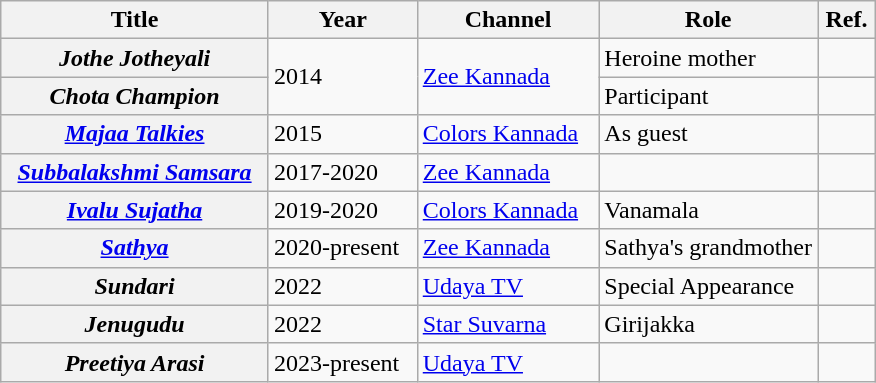<table class="wikitable sortable plainrowheaders">
<tr>
<th scope="col">Title</th>
<th scope="col">Year</th>
<th scope="col">Channel</th>
<th scope="col" class="unsortable" width=25%>Role</th>
<th scope="col" class="unsortable">Ref.</th>
</tr>
<tr>
<th scope="row" align="left"><em>Jothe Jotheyali</em></th>
<td rowspan=2>2014</td>
<td rowspan=2><a href='#'>Zee Kannada</a></td>
<td>Heroine mother</td>
<td></td>
</tr>
<tr>
<th scope="row" align="left"><em>Chota Champion</em></th>
<td>Participant</td>
<td style="text-align:center;"></td>
</tr>
<tr>
<th scope="row" align="left"><em><a href='#'>Majaa Talkies</a></em></th>
<td>2015</td>
<td><a href='#'>Colors Kannada</a></td>
<td>As guest</td>
<td style="text-align:center;"></td>
</tr>
<tr>
<th scope="row" align="left"><em><a href='#'>Subbalakshmi Samsara</a></em></th>
<td>2017-2020</td>
<td><a href='#'>Zee Kannada</a></td>
<td></td>
<td></td>
</tr>
<tr>
<th scope="row" align="left"><em><a href='#'>Ivalu Sujatha</a></em></th>
<td>2019-2020</td>
<td><a href='#'>Colors Kannada</a></td>
<td>Vanamala</td>
<td style="text-align:center;"></td>
</tr>
<tr>
<th scope="row" align="left"><em><a href='#'>Sathya</a></em></th>
<td>2020-present</td>
<td><a href='#'>Zee Kannada</a></td>
<td>Sathya's grandmother</td>
<td></td>
</tr>
<tr>
<th scope="row" align="left"><em>Sundari</em></th>
<td>2022</td>
<td><a href='#'>Udaya TV</a></td>
<td>Special Appearance</td>
<td></td>
</tr>
<tr>
<th scope="row" align="left"><em>Jenugudu</em></th>
<td>2022</td>
<td><a href='#'>Star Suvarna</a></td>
<td>Girijakka</td>
<td></td>
</tr>
<tr>
<th scope="row" align="left"><em>Preetiya Arasi</em></th>
<td>2023-present</td>
<td><a href='#'>Udaya TV</a></td>
<td></td>
<td></td>
</tr>
</table>
